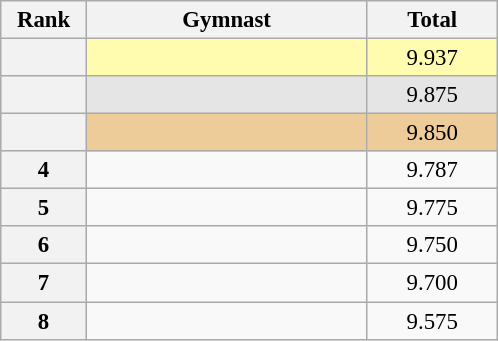<table class="wikitable sortable" style="text-align:center; font-size:95%">
<tr>
<th scope="col" style="width:50px;">Rank</th>
<th scope="col" style="width:180px;">Gymnast</th>
<th scope="col" style="width:80px;">Total</th>
</tr>
<tr style="background:#fffcaf;">
<th scope=row style="text-align:center"></th>
<td style="text-align:left;"></td>
<td>9.937</td>
</tr>
<tr style="background:#e5e5e5;">
<th scope=row style="text-align:center"></th>
<td style="text-align:left;"></td>
<td>9.875</td>
</tr>
<tr style="background:#ec9;">
<th scope=row style="text-align:center"></th>
<td style="text-align:left;"></td>
<td>9.850</td>
</tr>
<tr>
<th scope=row style="text-align:center">4</th>
<td style="text-align:left;"></td>
<td>9.787</td>
</tr>
<tr>
<th scope=row style="text-align:center">5</th>
<td style="text-align:left;"></td>
<td>9.775</td>
</tr>
<tr>
<th scope=row style="text-align:center">6</th>
<td style="text-align:left;"></td>
<td>9.750</td>
</tr>
<tr>
<th scope=row style="text-align:center">7</th>
<td style="text-align:left;"></td>
<td>9.700</td>
</tr>
<tr>
<th scope=row style="text-align:center">8</th>
<td style="text-align:left;"></td>
<td>9.575</td>
</tr>
</table>
